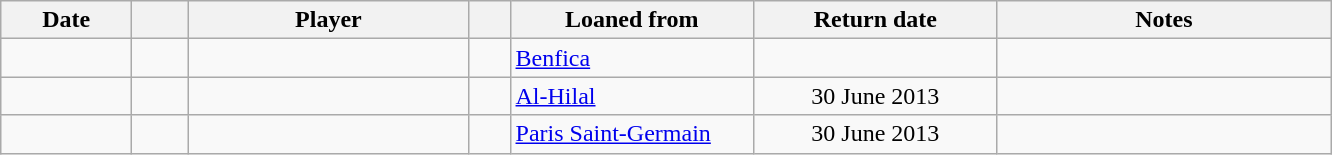<table class="wikitable sortable">
<tr>
<th style="width:80px;">Date</th>
<th style="width:30px;"></th>
<th style="width:180px;">Player</th>
<th style="width:20px;"></th>
<th style="width:155px;">Loaned from</th>
<th style="width:155px;" class="unsortable">Return date</th>
<th style="width:215px;" class="unsortable">Notes</th>
</tr>
<tr>
<td></td>
<td align=center></td>
<td> </td>
<td></td>
<td> <a href='#'>Benfica</a></td>
<td align=center></td>
<td align=center></td>
</tr>
<tr>
<td></td>
<td align=center></td>
<td> </td>
<td></td>
<td> <a href='#'>Al-Hilal</a></td>
<td align=center>30 June 2013</td>
<td align=center></td>
</tr>
<tr>
<td></td>
<td align=center></td>
<td> </td>
<td></td>
<td> <a href='#'>Paris Saint-Germain</a></td>
<td align=center>30 June 2013</td>
<td align=center></td>
</tr>
</table>
